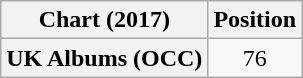<table class="wikitable plainrowheaders" style="text-align:center">
<tr>
<th scope="col">Chart (2017)</th>
<th scope="col">Position</th>
</tr>
<tr>
<th scope="row">UK Albums (OCC)</th>
<td>76</td>
</tr>
</table>
